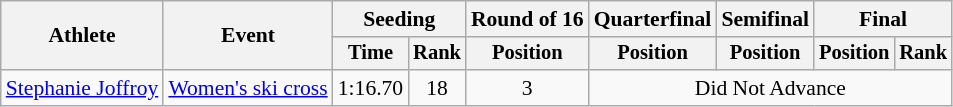<table class="wikitable" style="font-size:90%">
<tr>
<th rowspan="2">Athlete</th>
<th rowspan="2">Event</th>
<th colspan="2">Seeding</th>
<th>Round of 16</th>
<th>Quarterfinal</th>
<th>Semifinal</th>
<th colspan=2>Final</th>
</tr>
<tr style="font-size:95%">
<th>Time</th>
<th>Rank</th>
<th>Position</th>
<th>Position</th>
<th>Position</th>
<th>Position</th>
<th>Rank</th>
</tr>
<tr align=center>
<td align=left><a href='#'>Stephanie Joffroy</a></td>
<td align=left><a href='#'>Women's ski cross</a></td>
<td>1:16.70</td>
<td>18</td>
<td>3</td>
<td colspan=4>Did Not Advance</td>
</tr>
</table>
